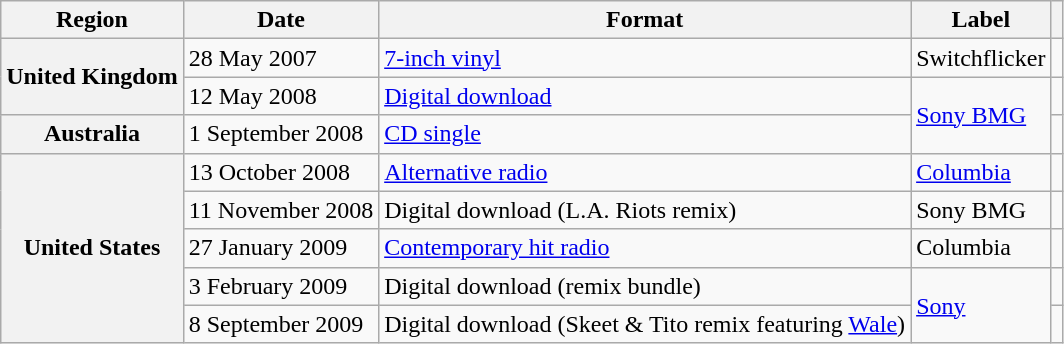<table class="wikitable plainrowheaders">
<tr>
<th scope="col">Region</th>
<th scope="col">Date</th>
<th scope="col">Format</th>
<th scope="col">Label</th>
<th scope="col"></th>
</tr>
<tr>
<th scope="row" rowspan="2">United Kingdom</th>
<td>28 May 2007</td>
<td><a href='#'>7-inch vinyl</a></td>
<td>Switchflicker</td>
<td align="center"></td>
</tr>
<tr>
<td>12 May 2008</td>
<td><a href='#'>Digital download</a></td>
<td rowspan="2"><a href='#'>Sony BMG</a></td>
<td align="center"></td>
</tr>
<tr>
<th scope="row">Australia</th>
<td>1 September 2008</td>
<td><a href='#'>CD single</a></td>
<td align="center"></td>
</tr>
<tr>
<th scope="row" rowspan="5">United States</th>
<td>13 October 2008</td>
<td><a href='#'>Alternative radio</a></td>
<td><a href='#'>Columbia</a></td>
<td align="center"></td>
</tr>
<tr>
<td>11 November 2008</td>
<td>Digital download (L.A. Riots remix)</td>
<td>Sony BMG</td>
<td align="center"></td>
</tr>
<tr>
<td>27 January 2009</td>
<td><a href='#'>Contemporary hit radio</a></td>
<td>Columbia</td>
<td align="center"></td>
</tr>
<tr>
<td>3 February 2009</td>
<td>Digital download (remix bundle)</td>
<td rowspan="2"><a href='#'>Sony</a></td>
<td align="center"></td>
</tr>
<tr>
<td>8 September 2009</td>
<td>Digital download (Skeet & Tito remix featuring <a href='#'>Wale</a>)</td>
<td align="center"></td>
</tr>
</table>
